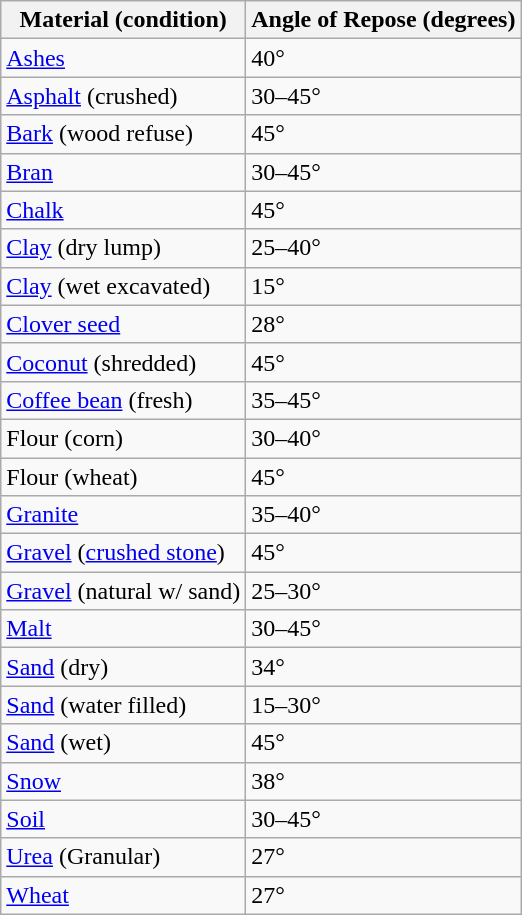<table class="wikitable sortable"  style="text-align:left;">
<tr>
<th>Material (condition)</th>
<th>Angle of Repose (degrees)</th>
</tr>
<tr>
<td><a href='#'>Ashes</a></td>
<td>40°</td>
</tr>
<tr>
<td><a href='#'>Asphalt</a> (crushed)</td>
<td>30–45°</td>
</tr>
<tr>
<td><a href='#'>Bark</a> (wood refuse)</td>
<td>45°</td>
</tr>
<tr>
<td><a href='#'>Bran</a></td>
<td>30–45°</td>
</tr>
<tr>
<td><a href='#'>Chalk</a></td>
<td>45°</td>
</tr>
<tr>
<td><a href='#'>Clay</a> (dry lump)</td>
<td>25–40°</td>
</tr>
<tr>
<td><a href='#'>Clay</a> (wet excavated)</td>
<td>15°</td>
</tr>
<tr>
<td><a href='#'>Clover seed</a></td>
<td>28°</td>
</tr>
<tr>
<td><a href='#'>Coconut</a> (shredded)</td>
<td>45°</td>
</tr>
<tr>
<td><a href='#'>Coffee bean</a> (fresh)</td>
<td>35–45°</td>
</tr>
<tr>
<td>Flour (corn)</td>
<td>30–40°</td>
</tr>
<tr>
<td>Flour (wheat)</td>
<td>45°</td>
</tr>
<tr>
<td><a href='#'>Granite</a></td>
<td>35–40°</td>
</tr>
<tr>
<td><a href='#'>Gravel</a> (<a href='#'>crushed stone</a>)</td>
<td>45°</td>
</tr>
<tr>
<td><a href='#'>Gravel</a> (natural w/ sand)</td>
<td>25–30°</td>
</tr>
<tr>
<td><a href='#'>Malt</a></td>
<td>30–45°</td>
</tr>
<tr>
<td><a href='#'>Sand</a> (dry)</td>
<td>34°</td>
</tr>
<tr>
<td><a href='#'>Sand</a> (water filled)</td>
<td>15–30°</td>
</tr>
<tr>
<td><a href='#'>Sand</a> (wet)</td>
<td>45°</td>
</tr>
<tr>
<td><a href='#'>Snow</a></td>
<td>38°</td>
</tr>
<tr>
<td><a href='#'>Soil</a></td>
<td>30–45°</td>
</tr>
<tr>
<td><a href='#'>Urea</a> (Granular)</td>
<td>27° </td>
</tr>
<tr>
<td><a href='#'>Wheat</a></td>
<td>27°</td>
</tr>
</table>
